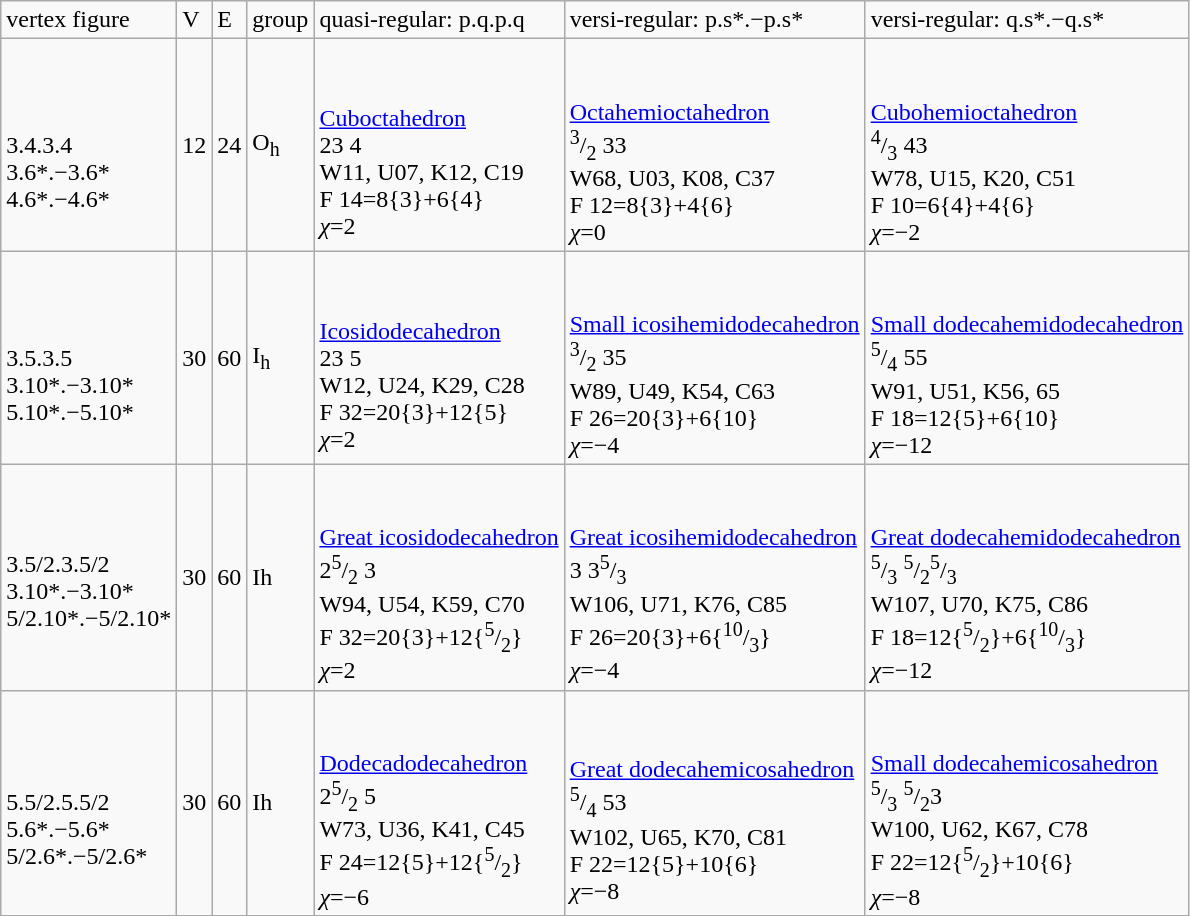<table class="wikitable">
<tr>
<td>vertex figure</td>
<td>V</td>
<td>E</td>
<td>group</td>
<td>quasi-regular: p.q.p.q</td>
<td>versi-regular: p.s*.−p.s*</td>
<td>versi-regular: q.s*.−q.s*</td>
</tr>
<tr>
<td><br><br>3.4.3.4<br>
3.6*.−3.6*<br>
4.6*.−4.6*</td>
<td>12</td>
<td>24</td>
<td>O<sub>h</sub></td>
<td><br><br>
<a href='#'>Cuboctahedron</a><br>
23 4<br>
W11, U07, K12, C19<br>
F 14=8{3}+6{4}
<br><em>χ</em>=2</td>
<td><br><br>
<a href='#'>Octahemioctahedron</a><br>
<sup>3</sup>/<sub>2</sub> 33<br>
W68, U03, K08, C37<br>
F 12=8{3}+4{6}
<br><em>χ</em>=0</td>
<td><br><br>
<a href='#'>Cubohemioctahedron</a><br>
<sup>4</sup>/<sub>3</sub> 43<br>
W78, U15, K20, C51<br>
F 10=6{4}+4{6}
<br><em>χ</em>=−2</td>
</tr>
<tr>
<td><br><br>3.5.3.5<br>
3.10*.−3.10*<br>
5.10*.−5.10*</td>
<td>30</td>
<td>60</td>
<td>I<sub>h</sub></td>
<td><br><br>
<a href='#'>Icosidodecahedron</a><br>
23 5<br>
W12, U24, K29, C28<br>
F 32=20{3}+12{5}
<br><em>χ</em>=2</td>
<td><br><br>
<a href='#'>Small icosihemidodecahedron</a><br>
<sup>3</sup>/<sub>2</sub> 35<br>
W89, U49, K54, C63<br>
F 26=20{3}+6{10}
<br><em>χ</em>=−4</td>
<td><br><br>
<a href='#'>Small dodecahemidodecahedron</a><br>
<sup>5</sup>/<sub>4</sub> 55<br>
W91, U51, K56, 65<br>
F 18=12{5}+6{10}
<br><em>χ</em>=−12</td>
</tr>
<tr>
<td><br>3.5/2.3.5/2<br>
3.10*.−3.10*<br>
5/2.10*.−5/2.10*<br></td>
<td>30</td>
<td>60</td>
<td>Ih</td>
<td><br><br>
<a href='#'>Great icosidodecahedron</a><br>
2<sup>5</sup>/<sub>2</sub> 3<br>
W94, U54, K59, C70<br>
F 32=20{3}+12{<sup>5</sup>/<sub>2</sub>}
<br><em>χ</em>=2</td>
<td><br><br>
<a href='#'>Great icosihemidodecahedron</a><br>
3 3<sup>5</sup>/<sub>3</sub><br>
W106, U71, K76, C85<br>
F 26=20{3}+6{<sup>10</sup>/<sub>3</sub>}
<br><em>χ</em>=−4</td>
<td><br><br>
<a href='#'>Great dodecahemidodecahedron</a><br>
<sup>5</sup>/<sub>3</sub> <sup>5</sup>/<sub>2</sub><sup>5</sup>/<sub>3</sub><br>
W107, U70, K75, C86<br>
F 18=12{<sup>5</sup>/<sub>2</sub>}+6{<sup>10</sup>/<sub>3</sub>}
<br><em>χ</em>=−12</td>
</tr>
<tr>
<td><br><br>5.5/2.5.5/2<br>
5.6*.−5.6*<br>
5/2.6*.−5/2.6*</td>
<td>30</td>
<td>60</td>
<td>Ih</td>
<td><br><br>
<a href='#'>Dodecadodecahedron</a><br>
2<sup>5</sup>/<sub>2</sub> 5<br>
W73, U36, K41, C45<br>
F 24=12{5}+12{<sup>5</sup>/<sub>2</sub>}
<br><em>χ</em>=−6</td>
<td><br><br>
<a href='#'>Great dodecahemicosahedron</a><br>
<sup>5</sup>/<sub>4</sub> 53<br>
W102, U65, K70, C81<br>
F 22=12{5}+10{6}
<br><em>χ</em>=−8</td>
<td><br><br>
<a href='#'>Small dodecahemicosahedron</a><br>
<sup>5</sup>/<sub>3</sub> <sup>5</sup>/<sub>2</sub>3<br>
W100, U62, K67, C78<br>
F 22=12{<sup>5</sup>/<sub>2</sub>}+10{6}
<br><em>χ</em>=−8</td>
</tr>
</table>
